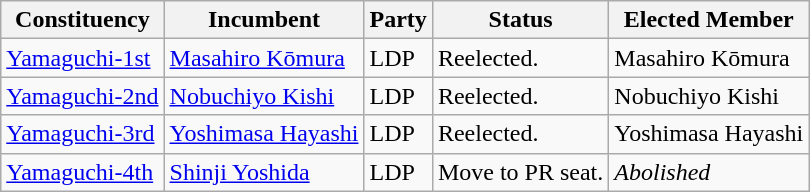<table class="wikitable">
<tr>
<th>Constituency</th>
<th>Incumbent</th>
<th>Party</th>
<th>Status</th>
<th>Elected Member</th>
</tr>
<tr>
<td><a href='#'>Yamaguchi-1st</a></td>
<td><a href='#'>Masahiro Kōmura</a></td>
<td>LDP</td>
<td>Reelected.</td>
<td>Masahiro Kōmura</td>
</tr>
<tr>
<td><a href='#'>Yamaguchi-2nd</a></td>
<td><a href='#'>Nobuchiyo Kishi</a></td>
<td>LDP</td>
<td>Reelected.</td>
<td>Nobuchiyo Kishi</td>
</tr>
<tr>
<td><a href='#'>Yamaguchi-3rd</a></td>
<td><a href='#'>Yoshimasa Hayashi</a></td>
<td>LDP</td>
<td>Reelected.</td>
<td>Yoshimasa Hayashi</td>
</tr>
<tr>
<td><a href='#'>Yamaguchi-4th</a></td>
<td><a href='#'>Shinji Yoshida</a></td>
<td>LDP</td>
<td>Move to PR seat.</td>
<td><em>Abolished</em></td>
</tr>
</table>
